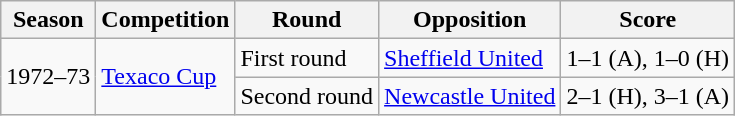<table class="wikitable">
<tr>
<th>Season</th>
<th>Competition</th>
<th>Round</th>
<th>Opposition</th>
<th>Score</th>
</tr>
<tr>
<td rowspan="2">1972–73</td>
<td rowspan="2"><a href='#'>Texaco Cup</a></td>
<td>First round</td>
<td> <a href='#'>Sheffield United</a></td>
<td>1–1 (A), 1–0 (H)</td>
</tr>
<tr>
<td>Second round</td>
<td> <a href='#'>Newcastle United</a></td>
<td>2–1 (H), 3–1 (A)</td>
</tr>
</table>
